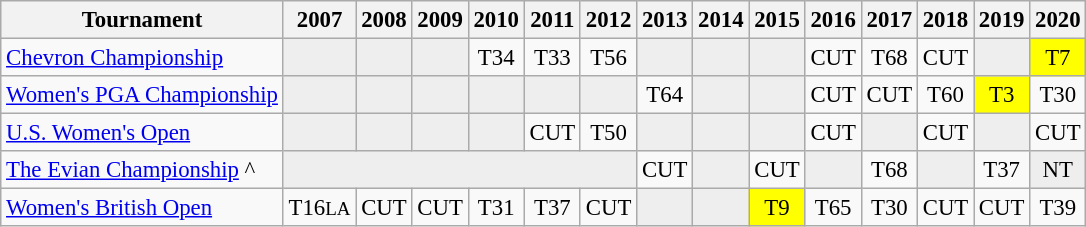<table class="wikitable" style="font-size:95%;text-align:center;">
<tr>
<th>Tournament</th>
<th>2007</th>
<th>2008</th>
<th>2009</th>
<th>2010</th>
<th>2011</th>
<th>2012</th>
<th>2013</th>
<th>2014</th>
<th>2015</th>
<th>2016</th>
<th>2017</th>
<th>2018</th>
<th>2019</th>
<th>2020</th>
</tr>
<tr>
<td align=left><a href='#'>Chevron Championship</a></td>
<td style="background:#eeeeee;"></td>
<td style="background:#eeeeee;"></td>
<td style="background:#eeeeee;"></td>
<td>T34</td>
<td>T33</td>
<td>T56</td>
<td style="background:#eeeeee;"></td>
<td style="background:#eeeeee;"></td>
<td style="background:#eeeeee;"></td>
<td>CUT</td>
<td>T68</td>
<td>CUT</td>
<td style="background:#eeeeee;"></td>
<td style="background:yellow;">T7</td>
</tr>
<tr>
<td align=left><a href='#'>Women's PGA Championship</a></td>
<td style="background:#eeeeee;"></td>
<td style="background:#eeeeee;"></td>
<td style="background:#eeeeee;"></td>
<td style="background:#eeeeee;"></td>
<td style="background:#eeeeee;"></td>
<td style="background:#eeeeee;"></td>
<td>T64</td>
<td style="background:#eeeeee;"></td>
<td style="background:#eeeeee;"></td>
<td>CUT</td>
<td>CUT</td>
<td>T60</td>
<td style="background:yellow;">T3</td>
<td>T30</td>
</tr>
<tr>
<td align=left><a href='#'>U.S. Women's Open</a></td>
<td style="background:#eeeeee;"></td>
<td style="background:#eeeeee;"></td>
<td style="background:#eeeeee;"></td>
<td style="background:#eeeeee;"></td>
<td>CUT</td>
<td>T50</td>
<td style="background:#eeeeee;"></td>
<td style="background:#eeeeee;"></td>
<td style="background:#eeeeee;"></td>
<td>CUT</td>
<td style="background:#eeeeee;"></td>
<td>CUT</td>
<td style="background:#eeeeee;"></td>
<td>CUT</td>
</tr>
<tr>
<td align=left><a href='#'>The Evian Championship</a> ^</td>
<td style="background:#eeeeee;" colspan=6></td>
<td>CUT</td>
<td style="background:#eeeeee;"></td>
<td>CUT</td>
<td style="background:#eeeeee;"></td>
<td>T68</td>
<td style="background:#eeeeee;"></td>
<td>T37</td>
<td style="background:#eeeeee;">NT</td>
</tr>
<tr>
<td align=left><a href='#'>Women's British Open</a></td>
<td>T16<small>LA</small></td>
<td>CUT</td>
<td>CUT</td>
<td>T31</td>
<td>T37</td>
<td>CUT</td>
<td style="background:#eeeeee;"></td>
<td style="background:#eeeeee;"></td>
<td style="background:yellow;">T9</td>
<td>T65</td>
<td>T30</td>
<td>CUT</td>
<td>CUT</td>
<td>T39</td>
</tr>
</table>
